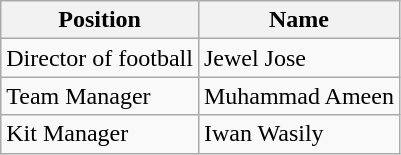<table class="wikitable">
<tr>
<th>Position</th>
<th>Name</th>
</tr>
<tr>
<td>Director of football</td>
<td> Jewel Jose</td>
</tr>
<tr>
<td>Team Manager</td>
<td> Muhammad Ameen</td>
</tr>
<tr>
<td>Kit Manager</td>
<td> Iwan Wasily</td>
</tr>
</table>
